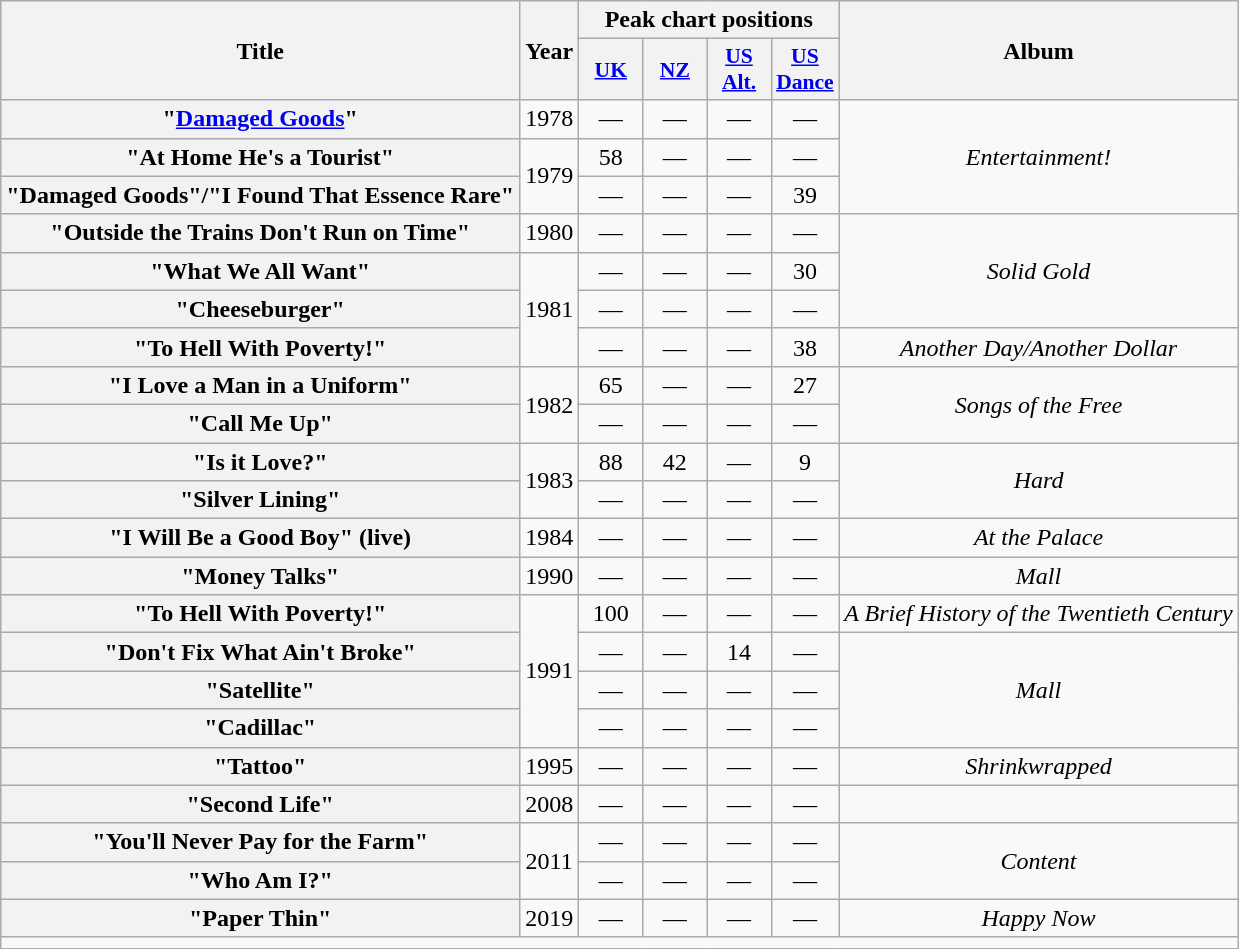<table class="wikitable plainrowheaders" style="text-align:center;">
<tr>
<th scope="col" rowspan="2">Title</th>
<th scope="col" rowspan="2">Year</th>
<th colspan="4">Peak chart positions</th>
<th scope="col" rowspan="2">Album</th>
</tr>
<tr>
<th scope="col" style="width:2.5em;font-size:90%;"><a href='#'>UK</a><br></th>
<th scope="col" style="width:2.5em;font-size:90%;"><a href='#'>NZ</a></th>
<th scope="col" style="width:2.5em;font-size:90%;"><a href='#'>US<br>Alt.</a></th>
<th scope="col" style="width:2.5em;font-size:90%;"><a href='#'>US<br> Dance</a></th>
</tr>
<tr>
<th scope="row">"<a href='#'>Damaged Goods</a>"</th>
<td>1978</td>
<td>—</td>
<td>—</td>
<td>—</td>
<td>—</td>
<td rowspan="3"><em>Entertainment!</em></td>
</tr>
<tr>
<th scope="row">"At Home He's a Tourist"</th>
<td rowspan="2">1979</td>
<td>58</td>
<td>—</td>
<td>—</td>
<td>—</td>
</tr>
<tr>
<th scope="row">"Damaged Goods"/"I Found That Essence Rare"</th>
<td>—</td>
<td>—</td>
<td>—</td>
<td>39</td>
</tr>
<tr>
<th scope="row">"Outside the Trains Don't Run on Time"</th>
<td>1980</td>
<td>—</td>
<td>—</td>
<td>—</td>
<td>—</td>
<td rowspan="3"><em>Solid Gold</em></td>
</tr>
<tr>
<th scope="row">"What We All Want"</th>
<td rowspan="3">1981</td>
<td>—</td>
<td>—</td>
<td>—</td>
<td>30</td>
</tr>
<tr>
<th scope="row">"Cheeseburger"</th>
<td>—</td>
<td>—</td>
<td>—</td>
<td>—</td>
</tr>
<tr>
<th scope="row">"To Hell With Poverty!"</th>
<td>—</td>
<td>—</td>
<td>—</td>
<td>38</td>
<td><em>Another Day/Another Dollar</em></td>
</tr>
<tr>
<th scope="row">"I Love a Man in a Uniform"</th>
<td rowspan="2">1982</td>
<td>65</td>
<td>—</td>
<td>—</td>
<td>27</td>
<td rowspan="2"><em>Songs of the Free</em></td>
</tr>
<tr>
<th scope="row">"Call Me Up"</th>
<td>—</td>
<td>—</td>
<td>—</td>
<td>—</td>
</tr>
<tr>
<th scope="row">"Is it Love?"</th>
<td rowspan="2">1983</td>
<td>88</td>
<td>42</td>
<td>—</td>
<td>9</td>
<td rowspan="2"><em>Hard</em></td>
</tr>
<tr>
<th scope="row">"Silver Lining"</th>
<td>—</td>
<td>—</td>
<td>—</td>
<td>—</td>
</tr>
<tr>
<th scope="row">"I Will Be a Good Boy" (live)</th>
<td>1984</td>
<td>—</td>
<td>—</td>
<td>—</td>
<td>—</td>
<td><em>At the Palace</em></td>
</tr>
<tr>
<th scope="row">"Money Talks"</th>
<td>1990</td>
<td>—</td>
<td>—</td>
<td>—</td>
<td>—</td>
<td><em>Mall</em></td>
</tr>
<tr>
<th scope="row">"To Hell With Poverty!"</th>
<td rowspan="4">1991</td>
<td>100</td>
<td>—</td>
<td>—</td>
<td>—</td>
<td><em>A Brief History of the Twentieth Century</em></td>
</tr>
<tr>
<th scope="row">"Don't Fix What Ain't Broke"</th>
<td>—</td>
<td>—</td>
<td>14</td>
<td>—</td>
<td rowspan="3"><em>Mall</em></td>
</tr>
<tr>
<th scope="row">"Satellite"</th>
<td>—</td>
<td>—</td>
<td>—</td>
<td>—</td>
</tr>
<tr>
<th scope="row">"Cadillac"</th>
<td>—</td>
<td>—</td>
<td>—</td>
<td>—</td>
</tr>
<tr>
<th scope="row">"Tattoo"</th>
<td>1995</td>
<td>—</td>
<td>—</td>
<td>—</td>
<td>—</td>
<td><em>Shrinkwrapped</em></td>
</tr>
<tr>
<th scope="row">"Second Life"</th>
<td>2008</td>
<td>—</td>
<td>—</td>
<td>—</td>
<td>—</td>
<td></td>
</tr>
<tr>
<th scope="row">"You'll Never Pay for the Farm"</th>
<td rowspan="2">2011</td>
<td>—</td>
<td>—</td>
<td>—</td>
<td>—</td>
<td rowspan="2"><em>Content</em></td>
</tr>
<tr>
<th scope="row">"Who Am I?"</th>
<td>—</td>
<td>—</td>
<td>—</td>
<td>—</td>
</tr>
<tr>
<th scope="row">"Paper Thin"</th>
<td>2019</td>
<td>—</td>
<td>—</td>
<td>—</td>
<td>—</td>
<td><em>Happy Now</em></td>
</tr>
<tr>
<td colspan="7"></td>
</tr>
</table>
